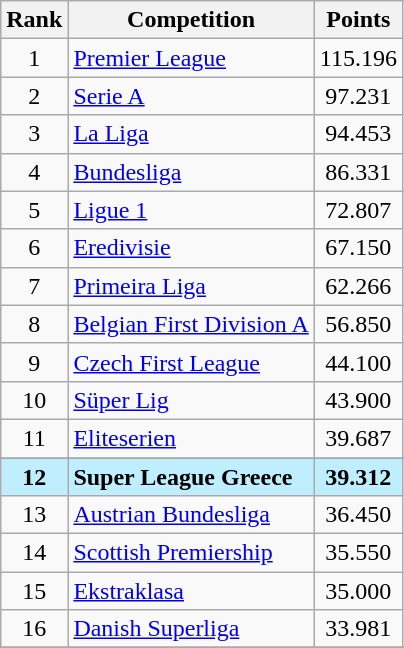<table class="wikitable" style="text-align:center">
<tr>
<th>Rank</th>
<th>Competition</th>
<th>Points</th>
</tr>
<tr>
<td>1</td>
<td align="left"> <a href='#'>Premier League</a></td>
<td>115.196</td>
</tr>
<tr>
<td>2</td>
<td align="left"> <a href='#'>Serie A</a></td>
<td>97.231</td>
</tr>
<tr>
<td>3</td>
<td align="left"> <a href='#'>La Liga</a></td>
<td>94.453</td>
</tr>
<tr>
<td>4</td>
<td align="left"> <a href='#'>Bundesliga</a></td>
<td>86.331</td>
</tr>
<tr>
<td>5</td>
<td align="left"> <a href='#'>Ligue 1</a></td>
<td>72.807</td>
</tr>
<tr>
<td>6</td>
<td align="left"> <a href='#'>Eredivisie</a></td>
<td>67.150</td>
</tr>
<tr>
<td>7</td>
<td align="left"> <a href='#'>Primeira Liga</a></td>
<td>62.266</td>
</tr>
<tr>
<td>8</td>
<td align="left"> <a href='#'>Belgian First Division A</a></td>
<td>56.850</td>
</tr>
<tr>
<td>9</td>
<td align="left"> <a href='#'>Czech First League</a></td>
<td>44.100</td>
</tr>
<tr>
<td>10</td>
<td align="left"> <a href='#'>Süper Lig</a></td>
<td>43.900</td>
</tr>
<tr>
<td>11</td>
<td align="left"> <a href='#'>Eliteserien</a></td>
<td>39.687</td>
</tr>
<tr>
</tr>
<tr bgcolor=#BFEFFF>
<td><strong>12</strong></td>
<td align="left"> <strong>Super League Greece</strong></td>
<td><strong>39.312</strong></td>
</tr>
<tr>
<td>13</td>
<td align="left"> <a href='#'>Austrian Bundesliga</a></td>
<td>36.450</td>
</tr>
<tr>
<td>14</td>
<td align="left"> <a href='#'>Scottish Premiership</a></td>
<td>35.550</td>
</tr>
<tr>
<td>15</td>
<td align="left"> <a href='#'>Ekstraklasa</a></td>
<td>35.000</td>
</tr>
<tr>
<td>16</td>
<td align="left"> <a href='#'>Danish Superliga</a></td>
<td>33.981</td>
</tr>
<tr>
</tr>
</table>
